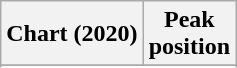<table class="wikitable sortable plainrowheaders" style="text-align:center">
<tr>
<th scope="col">Chart (2020)</th>
<th scope="col">Peak<br>position</th>
</tr>
<tr>
</tr>
<tr>
</tr>
<tr>
</tr>
<tr>
</tr>
<tr>
</tr>
<tr>
</tr>
<tr>
</tr>
</table>
